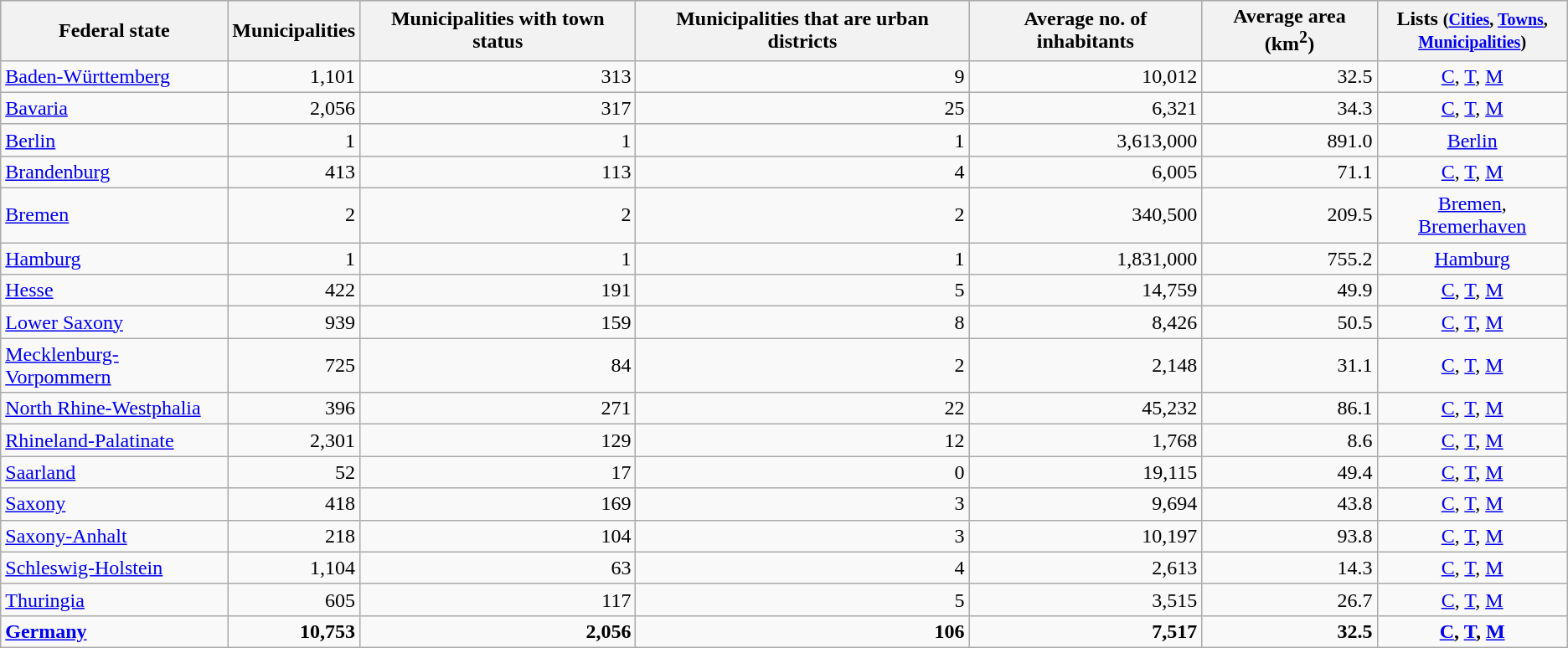<table class="wikitable sortable">
<tr bgcolor="#e0e0e0">
<th>Federal state</th>
<th>Municipalities</th>
<th>Municipalities with town status</th>
<th>Municipalities that are urban districts</th>
<th>Average no. of inhabitants</th>
<th>Average area (km<sup>2</sup>)</th>
<th>Lists <small>(<a href='#'>Cities</a>, <a href='#'>Towns</a>, <br> <a href='#'>Municipalities</a>)</small></th>
</tr>
<tr>
<td><a href='#'>Baden-Württemberg</a></td>
<td align="right">1,101</td>
<td align="right">313</td>
<td align="right">9</td>
<td align="right">10,012</td>
<td align="right">32.5</td>
<td align="center"><a href='#'>C</a>, <a href='#'>T</a>, <a href='#'>M</a></td>
</tr>
<tr>
<td><a href='#'>Bavaria</a></td>
<td align="right">2,056</td>
<td align="right">317</td>
<td align="right">25</td>
<td align="right">6,321</td>
<td align="right">34.3</td>
<td align="center"><a href='#'>C</a>, <a href='#'>T</a>, <a href='#'>M</a></td>
</tr>
<tr>
<td><a href='#'>Berlin</a></td>
<td align="right">1</td>
<td align="right">1</td>
<td align="right">1</td>
<td align="right">3,613,000</td>
<td align="right">891.0</td>
<td align="center"><a href='#'>Berlin</a></td>
</tr>
<tr>
<td><a href='#'>Brandenburg</a></td>
<td align="right">413</td>
<td align="right">113</td>
<td align="right">4</td>
<td align="right">6,005</td>
<td align="right">71.1</td>
<td align="center"><a href='#'>C</a>, <a href='#'>T</a>, <a href='#'>M</a></td>
</tr>
<tr>
<td><a href='#'>Bremen</a></td>
<td align="right">2</td>
<td align="right">2</td>
<td align="right">2</td>
<td align="right">340,500</td>
<td align="right">209.5</td>
<td align="center"><a href='#'>Bremen</a>, <a href='#'>Bremerhaven</a></td>
</tr>
<tr>
<td><a href='#'>Hamburg</a></td>
<td align="right">1</td>
<td align="right">1</td>
<td align="right">1</td>
<td align="right">1,831,000</td>
<td align="right">755.2</td>
<td align="center"><a href='#'>Hamburg</a></td>
</tr>
<tr>
<td><a href='#'>Hesse</a></td>
<td align="right">422</td>
<td align="right">191</td>
<td align="right">5</td>
<td align="right">14,759</td>
<td align="right">49.9</td>
<td align="center"><a href='#'>C</a>, <a href='#'>T</a>, <a href='#'>M</a></td>
</tr>
<tr>
<td><a href='#'>Lower Saxony</a></td>
<td align="right">939</td>
<td align="right">159</td>
<td align="right">8</td>
<td align="right">8,426</td>
<td align="right">50.5</td>
<td align="center"><a href='#'>C</a>, <a href='#'>T</a>, <a href='#'>M</a></td>
</tr>
<tr>
<td><a href='#'>Mecklenburg-Vorpommern</a></td>
<td align="right">725</td>
<td align="right">84</td>
<td align="right">2</td>
<td align="right">2,148</td>
<td align="right">31.1</td>
<td align="center"><a href='#'>C</a>, <a href='#'>T</a>, <a href='#'>M</a></td>
</tr>
<tr>
<td><a href='#'>North Rhine-Westphalia</a></td>
<td align="right">396</td>
<td align="right">271</td>
<td align="right">22</td>
<td align="right">45,232</td>
<td align="right">86.1</td>
<td align="center"><a href='#'>C</a>, <a href='#'>T</a>, <a href='#'>M</a></td>
</tr>
<tr>
<td><a href='#'>Rhineland-Palatinate</a></td>
<td align="right">2,301</td>
<td align="right">129</td>
<td align="right">12</td>
<td align="right">1,768</td>
<td align="right">8.6</td>
<td align="center"><a href='#'>C</a>, <a href='#'>T</a>, <a href='#'>M</a></td>
</tr>
<tr>
<td><a href='#'>Saarland</a></td>
<td align="right">52</td>
<td align="right">17</td>
<td align="right">0</td>
<td align="right">19,115</td>
<td align="right">49.4</td>
<td align="center"><a href='#'>C</a>, <a href='#'>T</a>, <a href='#'>M</a></td>
</tr>
<tr>
<td><a href='#'>Saxony</a></td>
<td align="right">418</td>
<td align="right">169</td>
<td align="right">3</td>
<td align="right">9,694</td>
<td align="right">43.8</td>
<td align="center"><a href='#'>C</a>, <a href='#'>T</a>, <a href='#'>M</a></td>
</tr>
<tr>
<td><a href='#'>Saxony-Anhalt</a></td>
<td align="right">218</td>
<td align="right">104</td>
<td align="right">3</td>
<td align="right">10,197</td>
<td align="right">93.8</td>
<td align="center"><a href='#'>C</a>, <a href='#'>T</a>, <a href='#'>M</a></td>
</tr>
<tr>
<td><a href='#'>Schleswig-Holstein</a></td>
<td align="right">1,104</td>
<td align="right">63</td>
<td align="right">4</td>
<td align="right">2,613</td>
<td align="right">14.3</td>
<td align="center"><a href='#'>C</a>, <a href='#'>T</a>, <a href='#'>M</a></td>
</tr>
<tr>
<td><a href='#'>Thuringia</a></td>
<td align="right">605</td>
<td align="right">117</td>
<td align="right">5</td>
<td align="right">3,515</td>
<td align="right">26.7</td>
<td align="center"><a href='#'>C</a>, <a href='#'>T</a>, <a href='#'>M</a></td>
</tr>
<tr class="sortbottom">
<td><strong><a href='#'>Germany</a></strong></td>
<td align="right"><strong>10,753</strong></td>
<td align="right"><strong>2,056</strong></td>
<td align="right"><strong>106</strong></td>
<td align="right"><strong>7,517</strong></td>
<td align="right"><strong>32.5</strong></td>
<td align="center"><strong><a href='#'>C</a>, <a href='#'>T</a>, <a href='#'>M</a></strong></td>
</tr>
</table>
